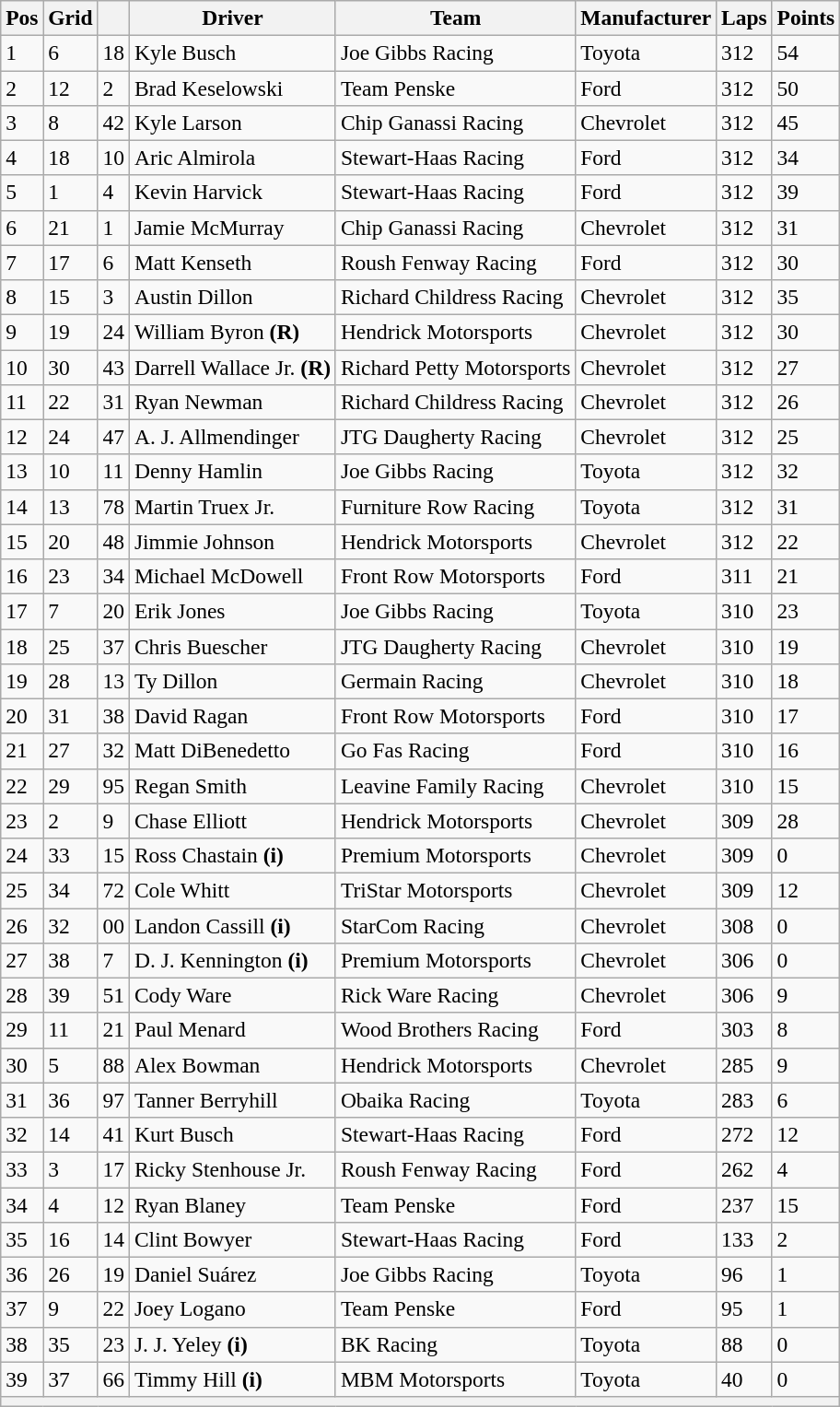<table class="wikitable" style="font-size:98%">
<tr>
<th>Pos</th>
<th>Grid</th>
<th></th>
<th>Driver</th>
<th>Team</th>
<th>Manufacturer</th>
<th>Laps</th>
<th>Points</th>
</tr>
<tr>
<td>1</td>
<td>6</td>
<td>18</td>
<td>Kyle Busch</td>
<td>Joe Gibbs Racing</td>
<td>Toyota</td>
<td>312</td>
<td>54</td>
</tr>
<tr>
<td>2</td>
<td>12</td>
<td>2</td>
<td>Brad Keselowski</td>
<td>Team Penske</td>
<td>Ford</td>
<td>312</td>
<td>50</td>
</tr>
<tr>
<td>3</td>
<td>8</td>
<td>42</td>
<td>Kyle Larson</td>
<td>Chip Ganassi Racing</td>
<td>Chevrolet</td>
<td>312</td>
<td>45</td>
</tr>
<tr>
<td>4</td>
<td>18</td>
<td>10</td>
<td>Aric Almirola</td>
<td>Stewart-Haas Racing</td>
<td>Ford</td>
<td>312</td>
<td>34</td>
</tr>
<tr>
<td>5</td>
<td>1</td>
<td>4</td>
<td>Kevin Harvick</td>
<td>Stewart-Haas Racing</td>
<td>Ford</td>
<td>312</td>
<td>39</td>
</tr>
<tr>
<td>6</td>
<td>21</td>
<td>1</td>
<td>Jamie McMurray</td>
<td>Chip Ganassi Racing</td>
<td>Chevrolet</td>
<td>312</td>
<td>31</td>
</tr>
<tr>
<td>7</td>
<td>17</td>
<td>6</td>
<td>Matt Kenseth</td>
<td>Roush Fenway Racing</td>
<td>Ford</td>
<td>312</td>
<td>30</td>
</tr>
<tr>
<td>8</td>
<td>15</td>
<td>3</td>
<td>Austin Dillon</td>
<td>Richard Childress Racing</td>
<td>Chevrolet</td>
<td>312</td>
<td>35</td>
</tr>
<tr>
<td>9</td>
<td>19</td>
<td>24</td>
<td>William Byron <strong>(R)</strong></td>
<td>Hendrick Motorsports</td>
<td>Chevrolet</td>
<td>312</td>
<td>30</td>
</tr>
<tr>
<td>10</td>
<td>30</td>
<td>43</td>
<td>Darrell Wallace Jr. <strong>(R)</strong></td>
<td>Richard Petty Motorsports</td>
<td>Chevrolet</td>
<td>312</td>
<td>27</td>
</tr>
<tr>
<td>11</td>
<td>22</td>
<td>31</td>
<td>Ryan Newman</td>
<td>Richard Childress Racing</td>
<td>Chevrolet</td>
<td>312</td>
<td>26</td>
</tr>
<tr>
<td>12</td>
<td>24</td>
<td>47</td>
<td>A. J. Allmendinger</td>
<td>JTG Daugherty Racing</td>
<td>Chevrolet</td>
<td>312</td>
<td>25</td>
</tr>
<tr>
<td>13</td>
<td>10</td>
<td>11</td>
<td>Denny Hamlin</td>
<td>Joe Gibbs Racing</td>
<td>Toyota</td>
<td>312</td>
<td>32</td>
</tr>
<tr>
<td>14</td>
<td>13</td>
<td>78</td>
<td>Martin Truex Jr.</td>
<td>Furniture Row Racing</td>
<td>Toyota</td>
<td>312</td>
<td>31</td>
</tr>
<tr>
<td>15</td>
<td>20</td>
<td>48</td>
<td>Jimmie Johnson</td>
<td>Hendrick Motorsports</td>
<td>Chevrolet</td>
<td>312</td>
<td>22</td>
</tr>
<tr>
<td>16</td>
<td>23</td>
<td>34</td>
<td>Michael McDowell</td>
<td>Front Row Motorsports</td>
<td>Ford</td>
<td>311</td>
<td>21</td>
</tr>
<tr>
<td>17</td>
<td>7</td>
<td>20</td>
<td>Erik Jones</td>
<td>Joe Gibbs Racing</td>
<td>Toyota</td>
<td>310</td>
<td>23</td>
</tr>
<tr>
<td>18</td>
<td>25</td>
<td>37</td>
<td>Chris Buescher</td>
<td>JTG Daugherty Racing</td>
<td>Chevrolet</td>
<td>310</td>
<td>19</td>
</tr>
<tr>
<td>19</td>
<td>28</td>
<td>13</td>
<td>Ty Dillon</td>
<td>Germain Racing</td>
<td>Chevrolet</td>
<td>310</td>
<td>18</td>
</tr>
<tr>
<td>20</td>
<td>31</td>
<td>38</td>
<td>David Ragan</td>
<td>Front Row Motorsports</td>
<td>Ford</td>
<td>310</td>
<td>17</td>
</tr>
<tr>
<td>21</td>
<td>27</td>
<td>32</td>
<td>Matt DiBenedetto</td>
<td>Go Fas Racing</td>
<td>Ford</td>
<td>310</td>
<td>16</td>
</tr>
<tr>
<td>22</td>
<td>29</td>
<td>95</td>
<td>Regan Smith</td>
<td>Leavine Family Racing</td>
<td>Chevrolet</td>
<td>310</td>
<td>15</td>
</tr>
<tr>
<td>23</td>
<td>2</td>
<td>9</td>
<td>Chase Elliott</td>
<td>Hendrick Motorsports</td>
<td>Chevrolet</td>
<td>309</td>
<td>28</td>
</tr>
<tr>
<td>24</td>
<td>33</td>
<td>15</td>
<td>Ross Chastain <strong>(i)</strong></td>
<td>Premium Motorsports</td>
<td>Chevrolet</td>
<td>309</td>
<td>0</td>
</tr>
<tr>
<td>25</td>
<td>34</td>
<td>72</td>
<td>Cole Whitt</td>
<td>TriStar Motorsports</td>
<td>Chevrolet</td>
<td>309</td>
<td>12</td>
</tr>
<tr>
<td>26</td>
<td>32</td>
<td>00</td>
<td>Landon Cassill <strong>(i)</strong></td>
<td>StarCom Racing</td>
<td>Chevrolet</td>
<td>308</td>
<td>0</td>
</tr>
<tr>
<td>27</td>
<td>38</td>
<td>7</td>
<td>D. J. Kennington <strong>(i)</strong></td>
<td>Premium Motorsports</td>
<td>Chevrolet</td>
<td>306</td>
<td>0</td>
</tr>
<tr>
<td>28</td>
<td>39</td>
<td>51</td>
<td>Cody Ware</td>
<td>Rick Ware Racing</td>
<td>Chevrolet</td>
<td>306</td>
<td>9</td>
</tr>
<tr>
<td>29</td>
<td>11</td>
<td>21</td>
<td>Paul Menard</td>
<td>Wood Brothers Racing</td>
<td>Ford</td>
<td>303</td>
<td>8</td>
</tr>
<tr>
<td>30</td>
<td>5</td>
<td>88</td>
<td>Alex Bowman</td>
<td>Hendrick Motorsports</td>
<td>Chevrolet</td>
<td>285</td>
<td>9</td>
</tr>
<tr>
<td>31</td>
<td>36</td>
<td>97</td>
<td>Tanner Berryhill</td>
<td>Obaika Racing</td>
<td>Toyota</td>
<td>283</td>
<td>6</td>
</tr>
<tr>
<td>32</td>
<td>14</td>
<td>41</td>
<td>Kurt Busch</td>
<td>Stewart-Haas Racing</td>
<td>Ford</td>
<td>272</td>
<td>12</td>
</tr>
<tr>
<td>33</td>
<td>3</td>
<td>17</td>
<td>Ricky Stenhouse Jr.</td>
<td>Roush Fenway Racing</td>
<td>Ford</td>
<td>262</td>
<td>4</td>
</tr>
<tr>
<td>34</td>
<td>4</td>
<td>12</td>
<td>Ryan Blaney</td>
<td>Team Penske</td>
<td>Ford</td>
<td>237</td>
<td>15</td>
</tr>
<tr>
<td>35</td>
<td>16</td>
<td>14</td>
<td>Clint Bowyer</td>
<td>Stewart-Haas Racing</td>
<td>Ford</td>
<td>133</td>
<td>2</td>
</tr>
<tr>
<td>36</td>
<td>26</td>
<td>19</td>
<td>Daniel Suárez</td>
<td>Joe Gibbs Racing</td>
<td>Toyota</td>
<td>96</td>
<td>1</td>
</tr>
<tr>
<td>37</td>
<td>9</td>
<td>22</td>
<td>Joey Logano</td>
<td>Team Penske</td>
<td>Ford</td>
<td>95</td>
<td>1</td>
</tr>
<tr>
<td>38</td>
<td>35</td>
<td>23</td>
<td>J. J. Yeley <strong>(i)</strong></td>
<td>BK Racing</td>
<td>Toyota</td>
<td>88</td>
<td>0</td>
</tr>
<tr>
<td>39</td>
<td>37</td>
<td>66</td>
<td>Timmy Hill <strong>(i)</strong></td>
<td>MBM Motorsports</td>
<td>Toyota</td>
<td>40</td>
<td>0</td>
</tr>
<tr>
<th colspan="8"></th>
</tr>
</table>
